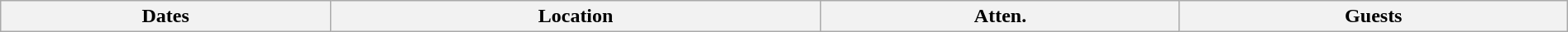<table class="wikitable" width="100%">
<tr>
<th>Dates</th>
<th>Location</th>
<th>Atten.</th>
<th>Guests<br>


</th>
</tr>
</table>
